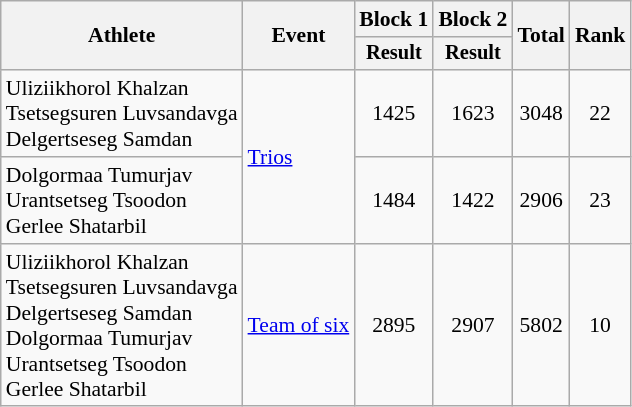<table class=wikitable style=font-size:90%;text-align:center>
<tr>
<th rowspan="2">Athlete</th>
<th rowspan="2">Event</th>
<th>Block 1</th>
<th>Block 2</th>
<th rowspan="2">Total</th>
<th rowspan="2">Rank</th>
</tr>
<tr style="font-size:95%">
<th>Result</th>
<th>Result</th>
</tr>
<tr>
<td align=left>Uliziikhorol Khalzan<br>Tsetsegsuren Luvsandavga<br>Delgertseseg Samdan</td>
<td align=left rowspan=2><a href='#'>Trios</a></td>
<td>1425</td>
<td>1623</td>
<td>3048</td>
<td>22</td>
</tr>
<tr>
<td align=left>Dolgormaa Tumurjav<br>Urantsetseg Tsoodon<br>Gerlee Shatarbil</td>
<td>1484</td>
<td>1422</td>
<td>2906</td>
<td>23</td>
</tr>
<tr>
<td align=left>Uliziikhorol Khalzan<br>Tsetsegsuren Luvsandavga<br>Delgertseseg Samdan<br>Dolgormaa Tumurjav<br>Urantsetseg Tsoodon<br>Gerlee Shatarbil</td>
<td align=left><a href='#'>Team of six</a></td>
<td>2895</td>
<td>2907</td>
<td>5802</td>
<td>10</td>
</tr>
</table>
